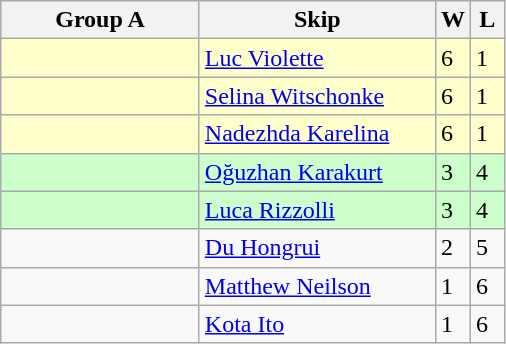<table class="wikitable">
<tr>
<th width=125>Group A</th>
<th width=150>Skip</th>
<th width=15>W</th>
<th width=15>L</th>
</tr>
<tr bgcolor=#ffffcc>
<td></td>
<td><a href='#'>Luc Violette</a></td>
<td>6</td>
<td>1</td>
</tr>
<tr bgcolor=#ffffcc>
<td></td>
<td><a href='#'>Selina Witschonke</a></td>
<td>6</td>
<td>1</td>
</tr>
<tr bgcolor=#ffffcc>
<td></td>
<td><a href='#'>Nadezhda Karelina</a></td>
<td>6</td>
<td>1</td>
</tr>
<tr bgcolor=#ccffcc>
<td></td>
<td><a href='#'>Oğuzhan Karakurt</a></td>
<td>3</td>
<td>4</td>
</tr>
<tr bgcolor=#ccffcc>
<td></td>
<td><a href='#'>Luca Rizzolli</a></td>
<td>3</td>
<td>4</td>
</tr>
<tr>
<td></td>
<td><a href='#'>Du Hongrui</a></td>
<td>2</td>
<td>5</td>
</tr>
<tr>
<td></td>
<td><a href='#'>Matthew Neilson</a></td>
<td>1</td>
<td>6</td>
</tr>
<tr>
<td></td>
<td><a href='#'>Kota Ito</a></td>
<td>1</td>
<td>6</td>
</tr>
</table>
